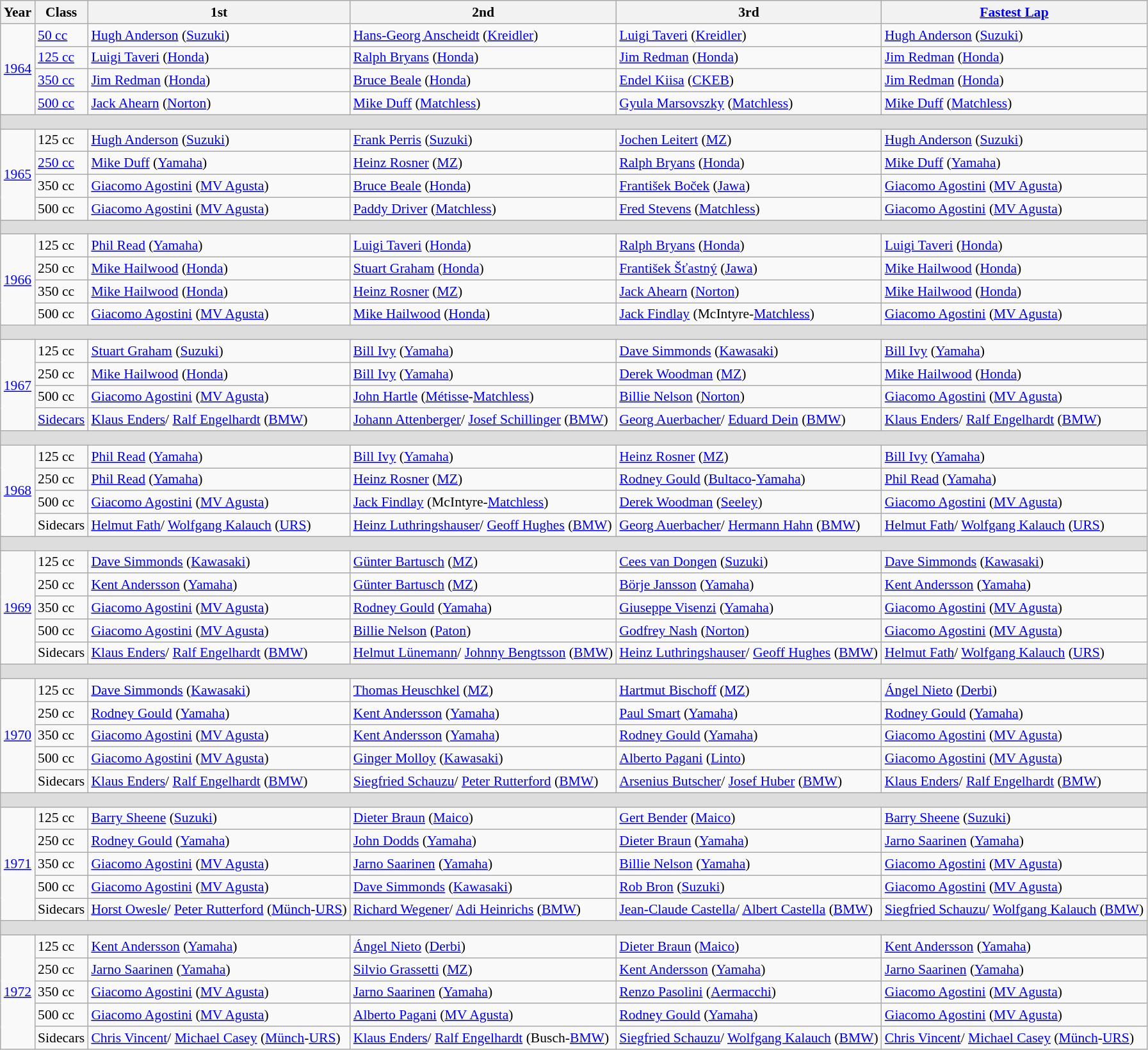<table class="wikitable" style="font-size:90%;">
<tr class="achtergrondkleur5">
<th>Year</th>
<th>Class</th>
<th>1st</th>
<th>2nd</th>
<th>3rd</th>
<th><a href='#'>Fastest Lap</a></th>
</tr>
<tr>
<td rowspan="4"><a href='#'>1964</a></td>
<td><a href='#'>50 cc</a></td>
<td> <a href='#'>Hugh Anderson</a> (<a href='#'>Suzuki</a>)</td>
<td> <a href='#'>Hans-Georg Anscheidt</a> (<a href='#'>Kreidler</a>)</td>
<td> <a href='#'>Luigi Taveri</a> (<a href='#'>Kreidler</a>)</td>
<td> <a href='#'>Hugh Anderson</a> (<a href='#'>Suzuki</a>)</td>
</tr>
<tr>
<td><a href='#'>125 cc</a></td>
<td> <a href='#'>Luigi Taveri</a> (<a href='#'>Honda</a>)</td>
<td> <a href='#'>Ralph Bryans</a> (<a href='#'>Honda</a>)</td>
<td> <a href='#'>Jim Redman</a> (<a href='#'>Honda</a>)</td>
<td> <a href='#'>Jim Redman</a> (<a href='#'>Honda</a>)</td>
</tr>
<tr>
<td><a href='#'>350 cc</a></td>
<td> <a href='#'>Jim Redman</a> (<a href='#'>Honda</a>)</td>
<td> <a href='#'>Bruce Beale</a> (<a href='#'>Honda</a>)</td>
<td> <a href='#'>Endel Kiisa</a> (<a href='#'>CKEB</a>)</td>
<td> <a href='#'>Jim Redman</a> (<a href='#'>Honda</a>)</td>
</tr>
<tr>
<td><a href='#'>500 cc</a></td>
<td> <a href='#'>Jack Ahearn</a> (<a href='#'>Norton</a>)</td>
<td> <a href='#'>Mike Duff</a> (<a href='#'>Matchless</a>)</td>
<td> <a href='#'>Gyula Marsovszky</a> (<a href='#'>Matchless</a>)</td>
<td> <a href='#'>Mike Duff</a> (<a href='#'>Matchless</a>)</td>
</tr>
<tr>
<th colspan="7" style="height:8px; background:#ddd;"></th>
</tr>
<tr>
<td rowspan="4"><a href='#'>1965</a></td>
<td>125 cc</td>
<td> <a href='#'>Hugh Anderson</a> (<a href='#'>Suzuki</a>)</td>
<td> <a href='#'>Frank Perris</a> (<a href='#'>Suzuki</a>)</td>
<td> <a href='#'>Jochen Leitert</a> (<a href='#'>MZ</a>)</td>
<td> <a href='#'>Hugh Anderson</a> (<a href='#'>Suzuki</a>)</td>
</tr>
<tr>
<td><a href='#'>250 cc</a></td>
<td> <a href='#'>Mike Duff</a> (<a href='#'>Yamaha</a>)</td>
<td> <a href='#'>Heinz Rosner</a> (<a href='#'>MZ</a>)</td>
<td> <a href='#'>Ralph Bryans</a> (<a href='#'>Honda</a>)</td>
<td> <a href='#'>Mike Duff</a> (<a href='#'>Yamaha</a>)</td>
</tr>
<tr>
<td>350 cc</td>
<td> <a href='#'>Giacomo Agostini</a> (<a href='#'>MV Agusta</a>)</td>
<td> <a href='#'>Bruce Beale</a> (<a href='#'>Honda</a>)</td>
<td> <a href='#'>František Boček</a> (<a href='#'>Jawa</a>)</td>
<td> <a href='#'>Giacomo Agostini</a> (<a href='#'>MV Agusta</a>)</td>
</tr>
<tr>
<td>500 cc</td>
<td> <a href='#'>Giacomo Agostini</a> (<a href='#'>MV Agusta</a>)</td>
<td> <a href='#'>Paddy Driver</a> (<a href='#'>Matchless</a>)</td>
<td> <a href='#'>Fred Stevens</a> (<a href='#'>Matchless</a>)</td>
<td> <a href='#'>Giacomo Agostini</a> (<a href='#'>MV Agusta</a>)</td>
</tr>
<tr>
<th colspan="7" style="height:8px; background:#ddd;"></th>
</tr>
<tr>
<td rowspan="4"><a href='#'>1966</a></td>
<td>125 cc</td>
<td> <a href='#'>Phil Read</a> (<a href='#'>Yamaha</a>)</td>
<td> <a href='#'>Luigi Taveri</a> (<a href='#'>Honda</a>)</td>
<td> <a href='#'>Ralph Bryans</a> (<a href='#'>Honda</a>)</td>
<td> <a href='#'>Luigi Taveri</a> (<a href='#'>Honda</a>)</td>
</tr>
<tr>
<td>250 cc</td>
<td> <a href='#'>Mike Hailwood</a> (<a href='#'>Honda</a>)</td>
<td> <a href='#'>Stuart Graham</a> (<a href='#'>Honda</a>)</td>
<td> <a href='#'>František Šťastný</a> (<a href='#'>Jawa</a>)</td>
<td> <a href='#'>Mike Hailwood</a> (<a href='#'>Honda</a>)</td>
</tr>
<tr>
<td>350 cc</td>
<td> <a href='#'>Mike Hailwood</a> (<a href='#'>Honda</a>)</td>
<td> <a href='#'>Heinz Rosner</a> (<a href='#'>MZ</a>)</td>
<td> <a href='#'>Jack Ahearn</a> (<a href='#'>Norton</a>)</td>
<td> <a href='#'>Mike Hailwood</a> (<a href='#'>Honda</a>)</td>
</tr>
<tr>
<td>500 cc</td>
<td> <a href='#'>Giacomo Agostini</a> (<a href='#'>MV Agusta</a>)</td>
<td> <a href='#'>Mike Hailwood</a> (<a href='#'>Honda</a>)</td>
<td> <a href='#'>Jack Findlay</a> (McIntyre-<a href='#'>Matchless</a>)</td>
<td> <a href='#'>Giacomo Agostini</a> (<a href='#'>MV Agusta</a>)</td>
</tr>
<tr>
<th colspan="7" style="height:8px; background:#ddd;"></th>
</tr>
<tr>
<td rowspan="4"><a href='#'>1967</a></td>
<td>125 cc</td>
<td> <a href='#'>Stuart Graham</a> (<a href='#'>Suzuki</a>)</td>
<td> <a href='#'>Bill Ivy</a> (<a href='#'>Yamaha</a>)</td>
<td> <a href='#'>Dave Simmonds</a> (<a href='#'>Kawasaki</a>)</td>
<td> <a href='#'>Bill Ivy</a> (<a href='#'>Yamaha</a>)</td>
</tr>
<tr>
<td>250 cc</td>
<td> <a href='#'>Mike Hailwood</a> (<a href='#'>Honda</a>)</td>
<td> <a href='#'>Bill Ivy</a> (<a href='#'>Yamaha</a>)</td>
<td> <a href='#'>Derek Woodman</a> (<a href='#'>MZ</a>)</td>
<td> <a href='#'>Mike Hailwood</a> (<a href='#'>Honda</a>)</td>
</tr>
<tr>
<td>500 cc</td>
<td> <a href='#'>Giacomo Agostini</a> (<a href='#'>MV Agusta</a>)</td>
<td> <a href='#'>John Hartle</a> (<a href='#'>Métisse</a>-<a href='#'>Matchless</a>)</td>
<td> <a href='#'>Billie Nelson</a> (<a href='#'>Norton</a>)</td>
<td> <a href='#'>Giacomo Agostini</a> (<a href='#'>MV Agusta</a>)</td>
</tr>
<tr>
<td><a href='#'>Sidecars</a></td>
<td> <a href='#'>Klaus Enders</a>/ <a href='#'>Ralf Engelhardt</a> (<a href='#'>BMW</a>)</td>
<td> <a href='#'>Johann Attenberger</a>/ <a href='#'>Josef Schillinger</a> (<a href='#'>BMW</a>)</td>
<td> <a href='#'>Georg Auerbacher</a>/ <a href='#'>Eduard Dein</a> (<a href='#'>BMW</a>)</td>
<td> <a href='#'>Klaus Enders</a>/ <a href='#'>Ralf Engelhardt</a> (<a href='#'>BMW</a>)</td>
</tr>
<tr>
<th colspan="7" style="height:8px; background:#ddd;"></th>
</tr>
<tr>
<td rowspan="4"><a href='#'>1968</a></td>
<td>125 cc</td>
<td> <a href='#'>Phil Read</a> (<a href='#'>Yamaha</a>)</td>
<td> <a href='#'>Bill Ivy</a> (<a href='#'>Yamaha</a>)</td>
<td> <a href='#'>Heinz Rosner</a> (<a href='#'>MZ</a>)</td>
<td> <a href='#'>Bill Ivy</a> (<a href='#'>Yamaha</a>)</td>
</tr>
<tr>
<td>250 cc</td>
<td> <a href='#'>Phil Read</a> (<a href='#'>Yamaha</a>)</td>
<td> <a href='#'>Heinz Rosner</a> (<a href='#'>MZ</a>)</td>
<td> <a href='#'>Rodney Gould</a> (<a href='#'>Bultaco</a>-<a href='#'>Yamaha</a>)</td>
<td> <a href='#'>Phil Read</a> (<a href='#'>Yamaha</a>)</td>
</tr>
<tr>
<td>500 cc</td>
<td> <a href='#'>Giacomo Agostini</a> (<a href='#'>MV Agusta</a>)</td>
<td> <a href='#'>Jack Findlay</a> (McIntyre-<a href='#'>Matchless</a>)</td>
<td> <a href='#'>Derek Woodman</a> (<a href='#'>Seeley</a>)</td>
<td> <a href='#'>Giacomo Agostini</a> (<a href='#'>MV Agusta</a>)</td>
</tr>
<tr>
<td>Sidecars</td>
<td> <a href='#'>Helmut Fath</a>/ <a href='#'>Wolfgang Kalauch</a> (<a href='#'>URS</a>)</td>
<td> <a href='#'>Heinz Luthringshauser</a>/ <a href='#'>Geoff Hughes</a> (<a href='#'>BMW</a>)</td>
<td> <a href='#'>Georg Auerbacher</a>/ <a href='#'>Hermann Hahn</a> (<a href='#'>BMW</a>)</td>
<td> <a href='#'>Helmut Fath</a>/ <a href='#'>Wolfgang Kalauch</a> (<a href='#'>URS</a>)</td>
</tr>
<tr>
<th colspan="7" style="height:8px; background:#ddd;"></th>
</tr>
<tr>
<td rowspan="5"><a href='#'>1969</a></td>
<td>125 cc</td>
<td> <a href='#'>Dave Simmonds</a> (<a href='#'>Kawasaki</a>)</td>
<td> <a href='#'>Günter Bartusch</a> (<a href='#'>MZ</a>)</td>
<td> <a href='#'>Cees van Dongen</a> (<a href='#'>Suzuki</a>)</td>
<td> <a href='#'>Dave Simmonds</a> (<a href='#'>Kawasaki</a>)</td>
</tr>
<tr>
<td>250 cc</td>
<td> <a href='#'>Kent Andersson</a> (<a href='#'>Yamaha</a>)</td>
<td> <a href='#'>Günter Bartusch</a> (<a href='#'>MZ</a>)</td>
<td> <a href='#'>Börje Jansson</a> (<a href='#'>Yamaha</a>)</td>
<td> <a href='#'>Kent Andersson</a> (<a href='#'>Yamaha</a>)</td>
</tr>
<tr>
<td>350 cc</td>
<td> <a href='#'>Giacomo Agostini</a> (<a href='#'>MV Agusta</a>)</td>
<td> <a href='#'>Rodney Gould</a> (<a href='#'>Yamaha</a>)</td>
<td> <a href='#'>Giuseppe Visenzi</a> (<a href='#'>Yamaha</a>)</td>
<td> <a href='#'>Giacomo Agostini</a> (<a href='#'>MV Agusta</a>)</td>
</tr>
<tr>
<td>500 cc</td>
<td> <a href='#'>Giacomo Agostini</a> (<a href='#'>MV Agusta</a>)</td>
<td> <a href='#'>Billie Nelson</a> (<a href='#'>Paton</a>)</td>
<td> <a href='#'>Godfrey Nash</a> (<a href='#'>Norton</a>)</td>
<td> <a href='#'>Giacomo Agostini</a> (<a href='#'>MV Agusta</a>)</td>
</tr>
<tr>
<td>Sidecars</td>
<td> <a href='#'>Klaus Enders</a>/ <a href='#'>Ralf Engelhardt</a> (<a href='#'>BMW</a>)</td>
<td> <a href='#'>Helmut Lünemann</a>/ <a href='#'>Johnny Bengtsson</a> (<a href='#'>BMW</a>)</td>
<td> <a href='#'>Heinz Luthringshauser</a>/ <a href='#'>Geoff Hughes</a> (<a href='#'>BMW</a>)</td>
<td> <a href='#'>Helmut Fath</a>/ <a href='#'>Wolfgang Kalauch</a> (<a href='#'>URS</a>)</td>
</tr>
<tr>
<th colspan="7" style="height:8px; background:#ddd;"></th>
</tr>
<tr>
<td rowspan="5"><a href='#'>1970</a></td>
<td>125 cc</td>
<td> <a href='#'>Dave Simmonds</a> (<a href='#'>Kawasaki</a>)</td>
<td> <a href='#'>Thomas Heuschkel</a> (<a href='#'>MZ</a>)</td>
<td> <a href='#'>Hartmut Bischoff</a> (<a href='#'>MZ</a>)</td>
<td> <a href='#'>Ángel Nieto</a> (<a href='#'>Derbi</a>)</td>
</tr>
<tr>
<td>250 cc</td>
<td> <a href='#'>Rodney Gould</a> (<a href='#'>Yamaha</a>)</td>
<td> <a href='#'>Kent Andersson</a> (<a href='#'>Yamaha</a>)</td>
<td> <a href='#'>Paul Smart</a> (<a href='#'>Yamaha</a>)</td>
<td> <a href='#'>Rodney Gould</a> (<a href='#'>Yamaha</a>)</td>
</tr>
<tr>
<td>350 cc</td>
<td> <a href='#'>Giacomo Agostini</a> (<a href='#'>MV Agusta</a>)</td>
<td> <a href='#'>Kent Andersson</a> (<a href='#'>Yamaha</a>)</td>
<td> <a href='#'>Rodney Gould</a> (<a href='#'>Yamaha</a>)</td>
<td> <a href='#'>Giacomo Agostini</a> (<a href='#'>MV Agusta</a>)</td>
</tr>
<tr>
<td>500 cc</td>
<td> <a href='#'>Giacomo Agostini</a> (<a href='#'>MV Agusta</a>)</td>
<td> <a href='#'>Ginger Molloy</a> (<a href='#'>Kawasaki</a>)</td>
<td> <a href='#'>Alberto Pagani</a> (<a href='#'>Linto</a>)</td>
<td> <a href='#'>Giacomo Agostini</a> (<a href='#'>MV Agusta</a>)</td>
</tr>
<tr>
<td>Sidecars</td>
<td> <a href='#'>Klaus Enders</a>/ <a href='#'>Ralf Engelhardt</a> (<a href='#'>BMW</a>)</td>
<td> <a href='#'>Siegfried Schauzu</a>/ <a href='#'>Peter Rutterford</a> (<a href='#'>BMW</a>)</td>
<td> <a href='#'>Arsenius Butscher</a>/ <a href='#'>Josef Huber</a> (<a href='#'>BMW</a>)</td>
<td> <a href='#'>Klaus Enders</a>/ <a href='#'>Ralf Engelhardt</a> (<a href='#'>BMW</a>)</td>
</tr>
<tr>
<th colspan="7" style="height:8px; background:#ddd;"></th>
</tr>
<tr>
<td rowspan="5"><a href='#'>1971</a></td>
<td>125 cc</td>
<td> <a href='#'>Barry Sheene</a> (<a href='#'>Suzuki</a>)</td>
<td> <a href='#'>Dieter Braun</a> (<a href='#'>Maico</a>)</td>
<td> <a href='#'>Gert Bender</a> (<a href='#'>Maico</a>)</td>
<td> <a href='#'>Barry Sheene</a> (<a href='#'>Suzuki</a>)</td>
</tr>
<tr>
<td>250 cc</td>
<td> <a href='#'>Rodney Gould</a> (<a href='#'>Yamaha</a>)</td>
<td> <a href='#'>John Dodds</a> (<a href='#'>Yamaha</a>)</td>
<td> <a href='#'>Dieter Braun</a> (<a href='#'>Yamaha</a>)</td>
<td> <a href='#'>Jarno Saarinen</a> (<a href='#'>Yamaha</a>)</td>
</tr>
<tr>
<td>350 cc</td>
<td> <a href='#'>Giacomo Agostini</a> (<a href='#'>MV Agusta</a>)</td>
<td> <a href='#'>Jarno Saarinen</a> (<a href='#'>Yamaha</a>)</td>
<td> <a href='#'>Billie Nelson</a> (<a href='#'>Yamaha</a>)</td>
<td> <a href='#'>Giacomo Agostini</a> (<a href='#'>MV Agusta</a>)</td>
</tr>
<tr>
<td>500 cc</td>
<td> <a href='#'>Giacomo Agostini</a> (<a href='#'>MV Agusta</a>)</td>
<td> <a href='#'>Dave Simmonds</a> (<a href='#'>Kawasaki</a>)</td>
<td> <a href='#'>Rob Bron</a> (<a href='#'>Suzuki</a>)</td>
<td> <a href='#'>Giacomo Agostini</a> (<a href='#'>MV Agusta</a>)</td>
</tr>
<tr>
<td>Sidecars</td>
<td> <a href='#'>Horst Owesle</a>/ <a href='#'>Peter Rutterford</a> (<a href='#'>Münch</a>-<a href='#'>URS</a>)</td>
<td> <a href='#'>Richard Wegener</a>/ <a href='#'>Adi Heinrichs</a> (<a href='#'>BMW</a>)</td>
<td> <a href='#'>Jean-Claude Castella</a>/ <a href='#'>Albert Castella</a> (<a href='#'>BMW</a>)</td>
<td> <a href='#'>Siegfried Schauzu</a>/ <a href='#'>Wolfgang Kalauch</a> (<a href='#'>BMW</a>)</td>
</tr>
<tr>
<th colspan="7" style="height:8px; background:#ddd;"></th>
</tr>
<tr>
<td rowspan="5"><a href='#'>1972</a></td>
<td>125 cc</td>
<td> <a href='#'>Kent Andersson</a> (<a href='#'>Yamaha</a>)</td>
<td> <a href='#'>Ángel Nieto</a> (<a href='#'>Derbi</a>)</td>
<td> <a href='#'>Dieter Braun</a> (<a href='#'>Maico</a>)</td>
<td> <a href='#'>Kent Andersson</a> (<a href='#'>Yamaha</a>)</td>
</tr>
<tr>
<td>250 cc</td>
<td> <a href='#'>Jarno Saarinen</a> (<a href='#'>Yamaha</a>)</td>
<td> <a href='#'>Silvio Grassetti</a> (<a href='#'>MZ</a>)</td>
<td> <a href='#'>Kent Andersson</a> (<a href='#'>Yamaha</a>)</td>
<td> <a href='#'>Jarno Saarinen</a> (<a href='#'>Yamaha</a>)</td>
</tr>
<tr>
<td>350 cc</td>
<td> <a href='#'>Giacomo Agostini</a> (<a href='#'>MV Agusta</a>)</td>
<td> <a href='#'>Jarno Saarinen</a> (<a href='#'>Yamaha</a>)</td>
<td> <a href='#'>Renzo Pasolini</a> (<a href='#'>Aermacchi</a>)</td>
<td> <a href='#'>Giacomo Agostini</a> (<a href='#'>MV Agusta</a>)</td>
</tr>
<tr>
<td>500 cc</td>
<td> <a href='#'>Giacomo Agostini</a> (<a href='#'>MV Agusta</a>)</td>
<td> <a href='#'>Alberto Pagani</a> (<a href='#'>MV Agusta</a>)</td>
<td> <a href='#'>Rodney Gould</a> (<a href='#'>Yamaha</a>)</td>
<td> <a href='#'>Giacomo Agostini</a> (<a href='#'>MV Agusta</a>)</td>
</tr>
<tr>
<td>Sidecars</td>
<td> <a href='#'>Chris Vincent</a>/ <a href='#'>Michael Casey</a> (<a href='#'>Münch</a>-<a href='#'>URS</a>)</td>
<td> <a href='#'>Klaus Enders</a>/ <a href='#'>Ralf Engelhardt</a> (Busch-<a href='#'>BMW</a>)</td>
<td> <a href='#'>Siegfried Schauzu</a>/ <a href='#'>Wolfgang Kalauch</a> (<a href='#'>BMW</a>)</td>
<td> <a href='#'>Chris Vincent</a>/ <a href='#'>Michael Casey</a> (<a href='#'>Münch</a>-<a href='#'>URS</a>)</td>
</tr>
</table>
